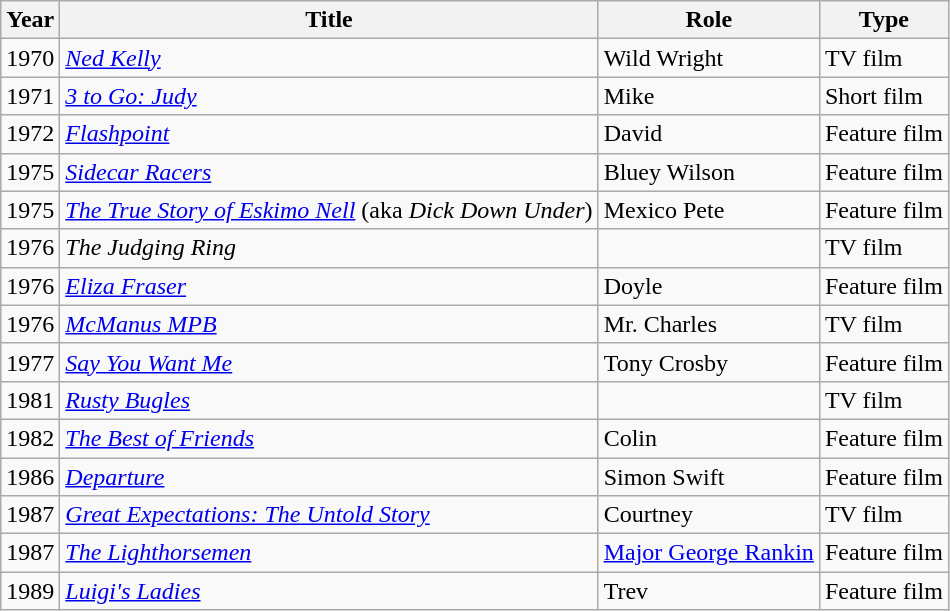<table class="wikitable">
<tr>
<th>Year</th>
<th>Title</th>
<th>Role</th>
<th>Type</th>
</tr>
<tr>
<td>1970</td>
<td><em><a href='#'>Ned Kelly</a></em></td>
<td>Wild Wright</td>
<td>TV film</td>
</tr>
<tr>
<td>1971</td>
<td><em><a href='#'>3 to Go: Judy</a></em></td>
<td>Mike</td>
<td>Short film</td>
</tr>
<tr>
<td>1972</td>
<td><em><a href='#'>Flashpoint</a></em></td>
<td>David</td>
<td>Feature film</td>
</tr>
<tr>
<td>1975</td>
<td><em><a href='#'>Sidecar Racers</a></em></td>
<td>Bluey Wilson</td>
<td>Feature film</td>
</tr>
<tr>
<td>1975</td>
<td><em><a href='#'>The True Story of Eskimo Nell</a></em> (aka <em>Dick Down Under</em>)</td>
<td>Mexico Pete</td>
<td>Feature film</td>
</tr>
<tr>
<td>1976</td>
<td><em>The Judging Ring</em></td>
<td></td>
<td>TV film</td>
</tr>
<tr>
<td>1976</td>
<td><em><a href='#'>Eliza Fraser</a></em></td>
<td>Doyle</td>
<td>Feature film</td>
</tr>
<tr>
<td>1976</td>
<td><em><a href='#'>McManus MPB</a></em></td>
<td>Mr. Charles</td>
<td>TV film</td>
</tr>
<tr>
<td>1977</td>
<td><em><a href='#'>Say You Want Me</a></em></td>
<td>Tony Crosby</td>
<td>Feature film</td>
</tr>
<tr>
<td>1981</td>
<td><em><a href='#'>Rusty Bugles</a></em></td>
<td></td>
<td>TV film</td>
</tr>
<tr>
<td>1982</td>
<td><em><a href='#'>The Best of Friends</a></em></td>
<td>Colin</td>
<td>Feature film</td>
</tr>
<tr>
<td>1986</td>
<td><em><a href='#'>Departure</a></em></td>
<td>Simon Swift</td>
<td>Feature film</td>
</tr>
<tr>
<td>1987</td>
<td><em><a href='#'>Great Expectations: The Untold Story</a></em></td>
<td>Courtney</td>
<td>TV film</td>
</tr>
<tr>
<td>1987</td>
<td><em><a href='#'>The Lighthorsemen</a></em></td>
<td><a href='#'>Major George Rankin</a></td>
<td>Feature film</td>
</tr>
<tr>
<td>1989</td>
<td><em><a href='#'>Luigi's Ladies</a></em></td>
<td>Trev</td>
<td>Feature film</td>
</tr>
</table>
